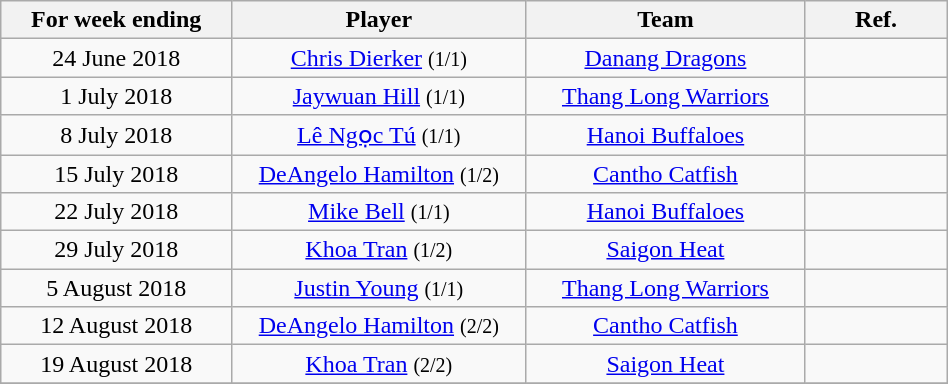<table class="wikitable" style="width: 50%">
<tr>
<th width=50>For week ending</th>
<th width=50>Player</th>
<th width=50>Team</th>
<th width=5>Ref.</th>
</tr>
<tr>
<td align=center>24 June 2018</td>
<td align=center><a href='#'>Chris Dierker</a> <small>(1/1)</small></td>
<td align=center><a href='#'>Danang Dragons</a></td>
<td align=center></td>
</tr>
<tr>
<td align=center>1 July 2018</td>
<td align=center><a href='#'>Jaywuan Hill</a> <small>(1/1)</small></td>
<td align=center><a href='#'>Thang Long Warriors</a></td>
<td align=center></td>
</tr>
<tr>
<td align=center>8 July 2018</td>
<td align=center><a href='#'>Lê Ngọc Tú</a> <small>(1/1)</small></td>
<td align=center><a href='#'>Hanoi Buffaloes</a></td>
<td align=center></td>
</tr>
<tr>
<td align=center>15 July 2018</td>
<td align=center><a href='#'>DeAngelo Hamilton</a> <small>(1/2)</small></td>
<td align=center><a href='#'>Cantho Catfish</a></td>
<td align=center></td>
</tr>
<tr>
<td align=center>22 July 2018</td>
<td align=center><a href='#'>Mike Bell</a> <small>(1/1)</small></td>
<td align=center><a href='#'>Hanoi Buffaloes</a></td>
<td align=center></td>
</tr>
<tr>
<td align=center>29 July 2018</td>
<td align=center><a href='#'>Khoa Tran</a> <small>(1/2)</small></td>
<td align=center><a href='#'>Saigon Heat</a></td>
<td align=center></td>
</tr>
<tr>
<td align=center>5 August 2018</td>
<td align=center><a href='#'>Justin Young</a> <small>(1/1)</small></td>
<td align=center><a href='#'>Thang Long Warriors</a></td>
<td align=center></td>
</tr>
<tr>
<td align=center>12 August 2018</td>
<td align=center><a href='#'>DeAngelo Hamilton</a> <small>(2/2)</small></td>
<td align=center><a href='#'>Cantho Catfish</a></td>
<td align=center></td>
</tr>
<tr>
<td align=center>19 August 2018</td>
<td align=center><a href='#'>Khoa Tran</a> <small>(2/2)</small></td>
<td align=center><a href='#'>Saigon Heat</a></td>
<td align=center></td>
</tr>
<tr>
</tr>
</table>
